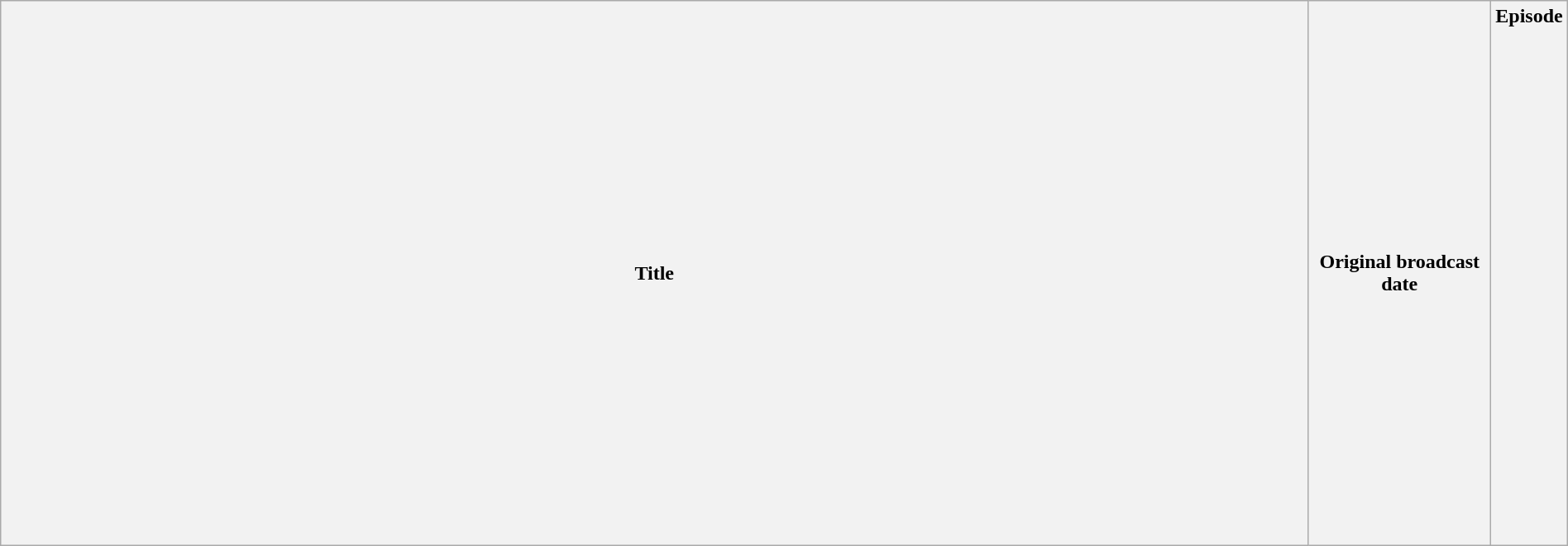<table class="wikitable plainrowheaders" style="width:100%; margin:auto;">
<tr>
<th>Title</th>
<th width="140">Original broadcast date</th>
<th width="40">Episode<br><br><br><br><br><br><br><br><br><br><br><br><br><br><br><br><br><br><br><br><br><br><br><br></th>
</tr>
</table>
